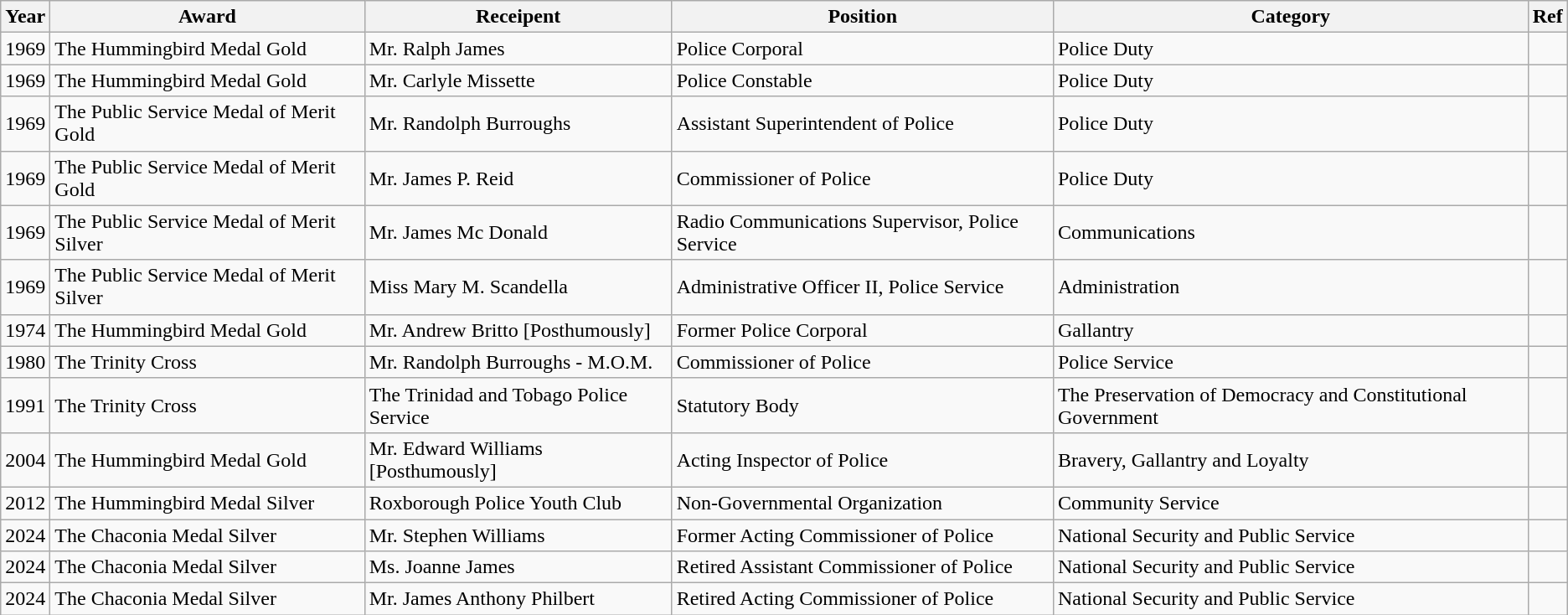<table class="wikitable sortable">
<tr>
<th>Year</th>
<th>Award</th>
<th>Receipent</th>
<th>Position</th>
<th>Category</th>
<th>Ref</th>
</tr>
<tr>
<td>1969</td>
<td>The Hummingbird Medal Gold</td>
<td>Mr. Ralph James</td>
<td>Police Corporal</td>
<td>Police Duty</td>
<td></td>
</tr>
<tr>
<td>1969</td>
<td>The Hummingbird Medal Gold</td>
<td>Mr. Carlyle Missette</td>
<td>Police Constable</td>
<td>Police Duty</td>
<td></td>
</tr>
<tr>
<td>1969</td>
<td>The Public Service Medal of Merit Gold</td>
<td>Mr. Randolph Burroughs</td>
<td>Assistant Superintendent of Police</td>
<td>Police Duty</td>
<td></td>
</tr>
<tr>
<td>1969</td>
<td>The Public Service Medal of Merit Gold</td>
<td>Mr. James P. Reid</td>
<td>Commissioner of Police</td>
<td>Police Duty</td>
<td></td>
</tr>
<tr>
<td>1969</td>
<td>The Public Service Medal of Merit Silver</td>
<td>Mr. James Mc Donald</td>
<td>Radio Communications Supervisor, Police Service</td>
<td>Communications</td>
<td></td>
</tr>
<tr>
<td>1969</td>
<td>The Public Service Medal of Merit Silver</td>
<td>Miss Mary M. Scandella</td>
<td>Administrative Officer II, Police Service</td>
<td>Administration</td>
<td></td>
</tr>
<tr>
<td>1974</td>
<td>The Hummingbird Medal Gold</td>
<td>Mr. Andrew Britto [Posthumously]</td>
<td>Former Police Corporal</td>
<td>Gallantry</td>
<td></td>
</tr>
<tr>
<td>1980</td>
<td>The Trinity Cross</td>
<td>Mr. Randolph Burroughs - M.O.M.</td>
<td>Commissioner of Police</td>
<td>Police Service</td>
<td></td>
</tr>
<tr>
<td>1991</td>
<td>The Trinity Cross</td>
<td>The Trinidad and Tobago Police Service</td>
<td>Statutory Body</td>
<td>The Preservation of Democracy and Constitutional Government</td>
<td></td>
</tr>
<tr>
<td>2004</td>
<td>The Hummingbird Medal Gold</td>
<td>Mr. Edward Williams [Posthumously]</td>
<td>Acting Inspector of Police</td>
<td>Bravery, Gallantry and Loyalty</td>
<td></td>
</tr>
<tr>
<td>2012</td>
<td>The Hummingbird Medal Silver</td>
<td>Roxborough Police Youth Club</td>
<td>Non-Governmental Organization</td>
<td>Community Service</td>
<td></td>
</tr>
<tr>
<td>2024</td>
<td>The Chaconia Medal Silver</td>
<td>Mr. Stephen Williams</td>
<td>Former Acting Commissioner of Police</td>
<td>National Security and Public Service</td>
<td></td>
</tr>
<tr>
<td>2024</td>
<td>The Chaconia Medal Silver</td>
<td>Ms. Joanne James</td>
<td>Retired Assistant Commissioner of Police</td>
<td>National Security and Public Service</td>
<td></td>
</tr>
<tr>
<td>2024</td>
<td>The Chaconia Medal Silver</td>
<td>Mr. James Anthony Philbert</td>
<td>Retired Acting Commissioner of Police</td>
<td>National Security and Public Service</td>
<td></td>
</tr>
</table>
